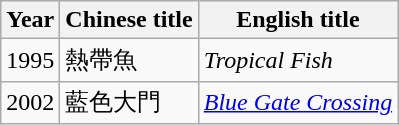<table class="wikitable">
<tr>
<th>Year</th>
<th>Chinese title</th>
<th>English title</th>
</tr>
<tr>
<td>1995</td>
<td>熱帶魚</td>
<td><em>Tropical Fish</em></td>
</tr>
<tr>
<td>2002</td>
<td>藍色大門</td>
<td><em><a href='#'>Blue Gate Crossing</a></em></td>
</tr>
</table>
